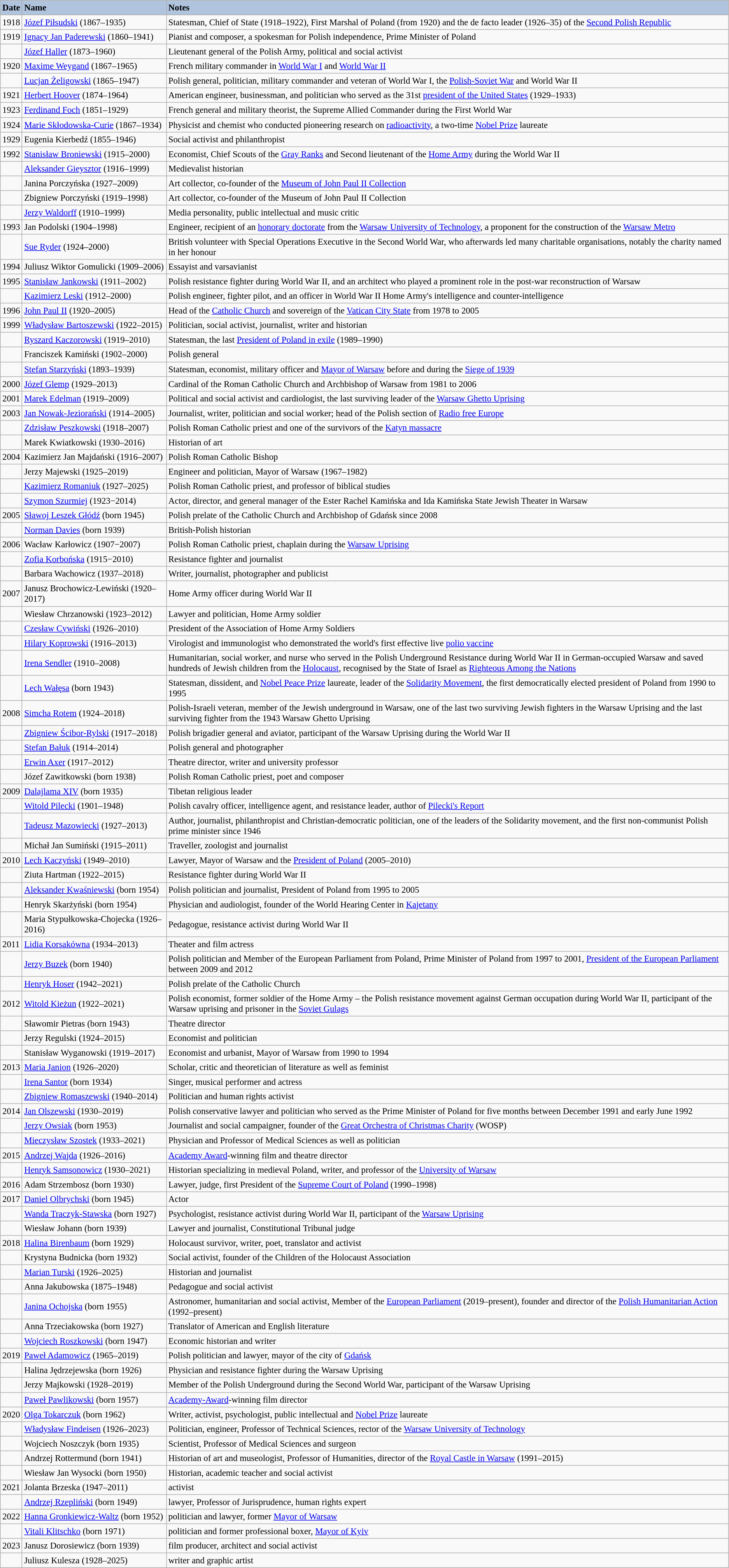<table class="wikitable" style="font-size: 95%; border: gray solid 1px; border-collapse: collapse; text-align: middle;">
<tr>
<th style="text-align: left;background:#B0C4DE">Date</th>
<th width="240" style="text-align: left;background:#B0C4DE">Name</th>
<th style="text-align: left;background:#B0C4DE">Notes</th>
</tr>
<tr>
<td>1918</td>
<td><a href='#'>Józef Piłsudski</a> (1867–1935)</td>
<td>Statesman, Chief of State (1918–1922), First Marshal of Poland (from 1920) and the de facto leader (1926–35) of the <a href='#'>Second Polish Republic</a></td>
</tr>
<tr>
<td>1919</td>
<td><a href='#'>Ignacy Jan Paderewski</a> (1860–1941)</td>
<td>Pianist and composer, a spokesman for Polish independence, Prime Minister of Poland</td>
</tr>
<tr>
<td></td>
<td><a href='#'>Józef Haller</a> (1873–1960)</td>
<td>Lieutenant general of the Polish Army, political and social activist</td>
</tr>
<tr>
<td>1920</td>
<td><a href='#'>Maxime Weygand</a> (1867–1965)</td>
<td>French military commander in <a href='#'>World War I</a> and <a href='#'>World War II</a></td>
</tr>
<tr>
<td></td>
<td><a href='#'>Lucjan Żeligowski</a> (1865–1947)</td>
<td>Polish general, politician, military commander and veteran of World War I, the <a href='#'>Polish-Soviet War</a> and World War II</td>
</tr>
<tr>
<td>1921</td>
<td><a href='#'>Herbert Hoover</a> (1874–1964)</td>
<td>American engineer, businessman, and politician who served as the 31st <a href='#'>president of the United States</a> (1929–1933)</td>
</tr>
<tr>
<td>1923</td>
<td><a href='#'>Ferdinand Foch</a> (1851–1929)</td>
<td>French general and military theorist, the Supreme Allied Commander during the First World War</td>
</tr>
<tr>
<td>1924</td>
<td><a href='#'>Marie Skłodowska-Curie</a> (1867–1934)</td>
<td>Physicist and chemist who conducted pioneering research on <a href='#'>radioactivity</a>, a two-time <a href='#'>Nobel Prize</a> laureate</td>
</tr>
<tr>
<td>1929</td>
<td>Eugenia Kierbedź (1855–1946)</td>
<td>Social activist and philanthropist</td>
</tr>
<tr>
<td>1992</td>
<td><a href='#'>Stanisław Broniewski</a> (1915–2000)</td>
<td>Economist, Chief Scouts of the <a href='#'>Gray Ranks</a> and Second lieutenant of the <a href='#'>Home Army</a> during the World War II</td>
</tr>
<tr>
<td></td>
<td><a href='#'>Aleksander Gieysztor</a> (1916–1999)</td>
<td>Medievalist historian</td>
</tr>
<tr>
<td></td>
<td>Janina Porczyńska (1927–2009)</td>
<td>Art collector, co-founder of the <a href='#'>Museum of John Paul II Collection</a></td>
</tr>
<tr>
<td></td>
<td>Zbigniew Porczyński (1919–1998)</td>
<td>Art collector, co-founder of the Museum of John Paul II Collection</td>
</tr>
<tr>
<td></td>
<td><a href='#'>Jerzy Waldorff</a> (1910–1999)</td>
<td>Media personality, public intellectual and music critic</td>
</tr>
<tr>
<td>1993</td>
<td>Jan Podolski (1904–1998)</td>
<td>Engineer, recipient of an <a href='#'>honorary doctorate</a> from the <a href='#'>Warsaw University of Technology</a>, a proponent for the construction of the <a href='#'>Warsaw Metro</a></td>
</tr>
<tr>
<td></td>
<td><a href='#'>Sue Ryder</a> (1924–2000)</td>
<td>British volunteer with Special Operations Executive in the Second World War, who afterwards led many charitable organisations, notably the charity named in her honour</td>
</tr>
<tr>
<td>1994</td>
<td>Juliusz Wiktor Gomulicki (1909–2006)</td>
<td>Essayist and varsavianist</td>
</tr>
<tr>
<td>1995</td>
<td><a href='#'>Stanisław Jankowski</a> (1911–2002)</td>
<td>Polish resistance fighter during World War II, and an architect who played a prominent role in the post-war reconstruction of Warsaw</td>
</tr>
<tr>
<td></td>
<td><a href='#'>Kazimierz Leski</a> (1912–2000)</td>
<td>Polish engineer, fighter pilot, and an officer in World War II Home Army's intelligence and counter-intelligence</td>
</tr>
<tr>
<td>1996</td>
<td><a href='#'>John Paul II</a> (1920–2005)</td>
<td>Head of the <a href='#'>Catholic Church</a> and sovereign of the <a href='#'>Vatican City State</a> from 1978 to 2005</td>
</tr>
<tr>
<td>1999</td>
<td><a href='#'>Władysław Bartoszewski</a> (1922–2015)</td>
<td>Politician, social activist, journalist, writer and historian</td>
</tr>
<tr>
<td></td>
<td><a href='#'>Ryszard Kaczorowski</a> (1919–2010)</td>
<td>Statesman, the last <a href='#'>President of Poland in exile</a> (1989–1990)</td>
</tr>
<tr>
<td></td>
<td>Franciszek Kamiński (1902–2000)</td>
<td>Polish general</td>
</tr>
<tr>
<td></td>
<td><a href='#'>Stefan Starzyński</a> (1893–1939)</td>
<td>Statesman, economist, military officer and <a href='#'>Mayor of Warsaw</a> before and during the <a href='#'>Siege of 1939</a></td>
</tr>
<tr>
<td>2000</td>
<td><a href='#'>Józef Glemp</a> (1929–2013)</td>
<td>Cardinal of the Roman Catholic Church and Archbishop of Warsaw from 1981 to 2006</td>
</tr>
<tr>
<td>2001</td>
<td><a href='#'>Marek Edelman</a> (1919–2009)</td>
<td>Political and social activist and cardiologist, the last surviving leader of the <a href='#'>Warsaw Ghetto Uprising</a></td>
</tr>
<tr>
<td>2003</td>
<td><a href='#'>Jan Nowak-Jeziorański</a> (1914–2005)</td>
<td>Journalist, writer, politician and social worker; head of the Polish section of <a href='#'>Radio free Europe</a></td>
</tr>
<tr>
<td></td>
<td><a href='#'>Zdzisław Peszkowski</a> (1918–2007)</td>
<td>Polish Roman Catholic priest and one of the survivors of the <a href='#'>Katyn massacre</a></td>
</tr>
<tr>
<td></td>
<td>Marek Kwiatkowski (1930–2016)</td>
<td>Historian of art</td>
</tr>
<tr>
<td>2004</td>
<td>Kazimierz Jan Majdański (1916–2007)</td>
<td>Polish Roman Catholic Bishop</td>
</tr>
<tr>
<td></td>
<td>Jerzy Majewski (1925–2019)</td>
<td>Engineer and politician, Mayor of Warsaw (1967–1982)</td>
</tr>
<tr>
<td></td>
<td><a href='#'>Kazimierz Romaniuk</a> (1927–2025)</td>
<td>Polish Roman Catholic priest, and professor of biblical studies</td>
</tr>
<tr>
<td></td>
<td><a href='#'>Szymon Szurmiej</a> (1923−2014)</td>
<td>Actor, director, and general manager of the Ester Rachel Kamińska and Ida Kamińska State Jewish Theater in Warsaw</td>
</tr>
<tr>
<td>2005</td>
<td><a href='#'>Sławoj Leszek Głódź</a> (born 1945)</td>
<td>Polish prelate of the Catholic Church and Archbishop of Gdańsk since 2008</td>
</tr>
<tr>
<td></td>
<td><a href='#'>Norman Davies</a> (born 1939)</td>
<td>British-Polish historian</td>
</tr>
<tr>
<td>2006</td>
<td>Wacław Karłowicz (1907−2007)</td>
<td>Polish Roman Catholic priest, chaplain during the <a href='#'>Warsaw Uprising</a></td>
</tr>
<tr>
<td></td>
<td><a href='#'>Zofia Korbońska</a> (1915−2010)</td>
<td>Resistance fighter and journalist</td>
</tr>
<tr>
<td></td>
<td>Barbara Wachowicz (1937–2018)</td>
<td>Writer, journalist, photographer and publicist</td>
</tr>
<tr>
<td>2007</td>
<td>Janusz Brochowicz-Lewiński (1920–2017)</td>
<td>Home Army officer during World War II</td>
</tr>
<tr>
<td></td>
<td>Wiesław Chrzanowski (1923–2012)</td>
<td>Lawyer and politician, Home Army soldier</td>
</tr>
<tr>
<td></td>
<td><a href='#'>Czesław Cywiński</a> (1926–2010)</td>
<td>President of the Association of Home Army Soldiers</td>
</tr>
<tr>
<td></td>
<td><a href='#'>Hilary Koprowski</a> (1916–2013)</td>
<td>Virologist and immunologist who demonstrated the world's first effective live <a href='#'>polio vaccine</a></td>
</tr>
<tr>
<td></td>
<td><a href='#'>Irena Sendler</a> (1910–2008)</td>
<td>Humanitarian, social worker, and nurse who served in the Polish Underground Resistance during World War II in German-occupied Warsaw and saved hundreds of Jewish children from the <a href='#'>Holocaust</a>, recognised by the State of Israel as <a href='#'>Righteous Among the Nations</a></td>
</tr>
<tr>
<td></td>
<td><a href='#'>Lech Wałęsa</a> (born 1943)</td>
<td>Statesman, dissident, and <a href='#'>Nobel Peace Prize</a> laureate, leader of the <a href='#'>Solidarity Movement</a>, the first democratically elected president of Poland from 1990 to 1995</td>
</tr>
<tr>
<td>2008</td>
<td><a href='#'>Simcha Rotem</a> (1924–2018)</td>
<td>Polish-Israeli veteran, member of the Jewish underground in Warsaw, one of the last two surviving Jewish fighters in the Warsaw Uprising and the last surviving fighter from the 1943 Warsaw Ghetto Uprising</td>
</tr>
<tr>
<td></td>
<td><a href='#'>Zbigniew Ścibor-Rylski</a> (1917–2018)</td>
<td>Polish brigadier general and aviator, participant of the Warsaw Uprising during the World War II</td>
</tr>
<tr>
<td></td>
<td><a href='#'>Stefan Bałuk</a> (1914–2014)</td>
<td>Polish general and photographer</td>
</tr>
<tr>
<td></td>
<td><a href='#'>Erwin Axer</a> (1917–2012)</td>
<td>Theatre director, writer and university professor</td>
</tr>
<tr>
<td></td>
<td>Józef Zawitkowski (born 1938)</td>
<td>Polish Roman Catholic priest, poet and composer</td>
</tr>
<tr>
<td>2009</td>
<td><a href='#'>Dalajlama XIV</a> (born 1935)</td>
<td>Tibetan religious leader</td>
</tr>
<tr>
<td></td>
<td><a href='#'>Witold Pilecki</a> (1901–1948)</td>
<td>Polish cavalry officer, intelligence agent, and resistance leader, author of <a href='#'>Pilecki's Report</a></td>
</tr>
<tr>
<td></td>
<td><a href='#'>Tadeusz Mazowiecki</a> (1927–2013)</td>
<td>Author, journalist, philanthropist and Christian-democratic politician, one of the leaders of the Solidarity movement, and the first non-communist Polish prime minister since 1946</td>
</tr>
<tr>
<td></td>
<td>Michał Jan Sumiński (1915–2011)</td>
<td>Traveller, zoologist and journalist</td>
</tr>
<tr>
<td>2010</td>
<td><a href='#'>Lech Kaczyński</a> (1949–2010)</td>
<td>Lawyer, Mayor of Warsaw and the <a href='#'>President of Poland</a> (2005–2010)</td>
</tr>
<tr>
<td></td>
<td>Ziuta Hartman (1922–2015)</td>
<td>Resistance fighter during World War II</td>
</tr>
<tr>
<td></td>
<td><a href='#'>Aleksander Kwaśniewski</a> (born 1954)</td>
<td>Polish politician and journalist, President of Poland from 1995 to 2005</td>
</tr>
<tr>
<td></td>
<td>Henryk Skarżyński (born 1954)</td>
<td>Physician and audiologist, founder of the World Hearing Center in <a href='#'>Kajetany</a></td>
</tr>
<tr>
<td></td>
<td>Maria Stypułkowska-Chojecka (1926–2016)</td>
<td>Pedagogue, resistance activist during World War II</td>
</tr>
<tr>
<td>2011</td>
<td><a href='#'>Lidia Korsakówna</a> (1934–2013)</td>
<td>Theater and film actress</td>
</tr>
<tr>
<td></td>
<td><a href='#'>Jerzy Buzek</a> (born 1940)</td>
<td>Polish politician and Member of the European Parliament from Poland, Prime Minister of Poland from 1997 to 2001, <a href='#'>President of the European Parliament</a> between 2009 and 2012</td>
</tr>
<tr>
<td></td>
<td><a href='#'>Henryk Hoser</a> (1942–2021)</td>
<td>Polish prelate of the Catholic Church</td>
</tr>
<tr>
<td>2012</td>
<td><a href='#'>Witold Kieżun</a> (1922–2021)</td>
<td>Polish economist, former soldier of the Home Army – the Polish resistance movement against German occupation during World War II, participant of the Warsaw uprising and prisoner in the <a href='#'>Soviet Gulags</a></td>
</tr>
<tr>
<td></td>
<td>Sławomir Pietras (born 1943)</td>
<td>Theatre director</td>
</tr>
<tr>
<td></td>
<td>Jerzy Regulski (1924–2015)</td>
<td>Economist and politician</td>
</tr>
<tr>
<td></td>
<td>Stanisław Wyganowski (1919–2017)</td>
<td>Economist and urbanist, Mayor of Warsaw from 1990 to 1994</td>
</tr>
<tr>
<td>2013</td>
<td><a href='#'>Maria Janion</a> (1926–2020)</td>
<td>Scholar, critic and theoretician of literature as well as feminist</td>
</tr>
<tr>
<td></td>
<td><a href='#'>Irena Santor</a> (born 1934)</td>
<td>Singer, musical performer and actress</td>
</tr>
<tr>
<td></td>
<td><a href='#'>Zbigniew Romaszewski</a> (1940–2014)</td>
<td>Politician and human rights activist</td>
</tr>
<tr>
<td>2014</td>
<td><a href='#'>Jan Olszewski</a> (1930–2019)</td>
<td>Polish conservative lawyer and politician who served as the Prime Minister of Poland for five months between December 1991 and early June 1992</td>
</tr>
<tr>
<td></td>
<td><a href='#'>Jerzy Owsiak</a> (born 1953)</td>
<td>Journalist and social campaigner, founder of the <a href='#'>Great Orchestra of Christmas Charity</a> (WOSP)</td>
</tr>
<tr>
<td></td>
<td><a href='#'>Mieczysław Szostek</a> (1933–2021)</td>
<td>Physician and Professor of Medical Sciences as well as politician</td>
</tr>
<tr>
<td>2015</td>
<td><a href='#'>Andrzej Wajda</a> (1926–2016)</td>
<td><a href='#'>Academy Award</a>-winning film and theatre director</td>
</tr>
<tr>
<td></td>
<td><a href='#'>Henryk Samsonowicz</a> (1930–2021)</td>
<td>Historian specializing in medieval Poland, writer, and professor of the <a href='#'>University of Warsaw</a></td>
</tr>
<tr>
<td>2016</td>
<td>Adam Strzembosz (born 1930)</td>
<td>Lawyer, judge, first President of the <a href='#'>Supreme Court of Poland</a> (1990–1998)</td>
</tr>
<tr>
<td>2017</td>
<td><a href='#'>Daniel Olbrychski</a> (born 1945)</td>
<td>Actor</td>
</tr>
<tr>
<td></td>
<td><a href='#'>Wanda Traczyk-Stawska</a> (born 1927)</td>
<td>Psychologist, resistance activist during World War II, participant of the <a href='#'>Warsaw Uprising</a></td>
</tr>
<tr>
<td></td>
<td>Wiesław Johann (born 1939)</td>
<td>Lawyer and journalist, Constitutional Tribunal judge</td>
</tr>
<tr>
<td>2018</td>
<td><a href='#'>Halina Birenbaum</a> (born 1929)</td>
<td>Holocaust survivor, writer, poet, translator and activist</td>
</tr>
<tr>
<td></td>
<td>Krystyna Budnicka (born 1932)</td>
<td>Social activist, founder of the Children of the Holocaust Association</td>
</tr>
<tr>
<td></td>
<td><a href='#'>Marian Turski</a> (1926–2025)</td>
<td>Historian and journalist</td>
</tr>
<tr>
<td></td>
<td>Anna Jakubowska (1875–1948)</td>
<td>Pedagogue and social activist</td>
</tr>
<tr>
<td></td>
<td><a href='#'>Janina Ochojska</a> (born 1955)</td>
<td>Astronomer, humanitarian and social activist, Member of the <a href='#'>European Parliament</a> (2019–present), founder and director of the <a href='#'>Polish Humanitarian Action</a> (1992–present)</td>
</tr>
<tr>
<td></td>
<td>Anna Trzeciakowska (born 1927)</td>
<td>Translator of American and English literature</td>
</tr>
<tr>
<td></td>
<td><a href='#'>Wojciech Roszkowski</a> (born 1947)</td>
<td>Economic historian and writer</td>
</tr>
<tr>
<td>2019</td>
<td><a href='#'>Paweł Adamowicz</a> (1965–2019)</td>
<td>Polish politician and lawyer, mayor of the city of <a href='#'>Gdańsk</a></td>
</tr>
<tr>
<td></td>
<td>Halina Jędrzejewska (born 1926)</td>
<td>Physician and resistance fighter during the Warsaw Uprising</td>
</tr>
<tr>
<td></td>
<td>Jerzy Majkowski (1928–2019)</td>
<td>Member of the Polish Underground during the Second World War, participant of the Warsaw Uprising</td>
</tr>
<tr>
<td></td>
<td><a href='#'>Paweł Pawlikowski</a> (born 1957)</td>
<td><a href='#'>Academy-Award</a>-winning film director</td>
</tr>
<tr>
<td>2020</td>
<td><a href='#'>Olga Tokarczuk</a> (born 1962)</td>
<td>Writer, activist, psychologist, public intellectual and <a href='#'>Nobel Prize</a> laureate</td>
</tr>
<tr>
<td></td>
<td><a href='#'>Władysław Findeisen</a> (1926–2023)</td>
<td>Politician, engineer, Professor of Technical Sciences, rector of the <a href='#'>Warsaw University of Technology</a></td>
</tr>
<tr>
<td></td>
<td>Wojciech Noszczyk (born 1935)</td>
<td>Scientist, Professor of Medical Sciences and surgeon</td>
</tr>
<tr>
<td></td>
<td>Andrzej Rottermund (born 1941)</td>
<td>Historian of art and museologist, Professor of Humanities, director of the <a href='#'>Royal Castle in Warsaw</a> (1991–2015)</td>
</tr>
<tr>
<td></td>
<td>Wiesław Jan Wysocki (born 1950)</td>
<td>Historian, academic teacher and social activist</td>
</tr>
<tr>
<td>2021</td>
<td>Jolanta Brzeska (1947–2011)</td>
<td>activist</td>
</tr>
<tr>
<td></td>
<td><a href='#'>Andrzej Rzepliński</a> (born 1949)</td>
<td>lawyer, Professor of Jurisprudence, human rights expert</td>
</tr>
<tr>
<td>2022</td>
<td><a href='#'>Hanna Gronkiewicz-Waltz</a> (born 1952)</td>
<td>politician and lawyer, former <a href='#'>Mayor of Warsaw</a></td>
</tr>
<tr>
<td></td>
<td><a href='#'>Vitali Klitschko</a> (born 1971)</td>
<td>politician and former professional boxer,  <a href='#'>Mayor of Kyiv</a></td>
</tr>
<tr>
<td>2023</td>
<td>Janusz Dorosiewicz (born 1939)</td>
<td>film producer, architect and social activist</td>
</tr>
<tr>
<td></td>
<td>Juliusz Kulesza (1928–2025)</td>
<td>writer and graphic artist</td>
</tr>
</table>
